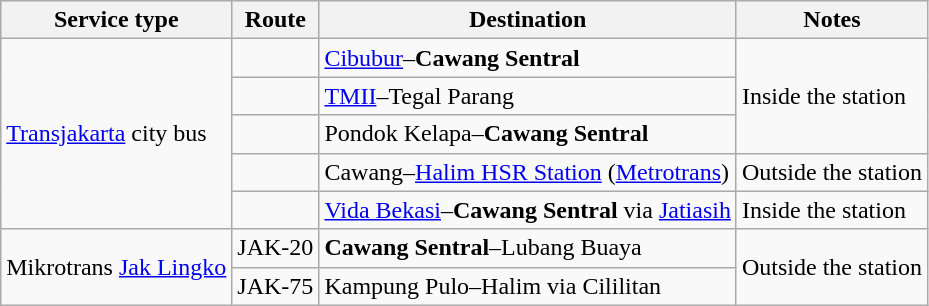<table class="wikitable">
<tr>
<th>Service type</th>
<th>Route</th>
<th>Destination</th>
<th>Notes</th>
</tr>
<tr>
<td rowspan="5"><a href='#'>Transjakarta</a> city bus</td>
<td></td>
<td><a href='#'>Cibubur</a>–<strong>Cawang Sentral</strong></td>
<td rowspan="3">Inside the station</td>
</tr>
<tr>
<td></td>
<td><a href='#'>TMII</a>–Tegal Parang</td>
</tr>
<tr>
<td></td>
<td>Pondok Kelapa–<strong>Cawang Sentral</strong></td>
</tr>
<tr>
<td></td>
<td>Cawang–<a href='#'>Halim HSR Station</a> (<a href='#'>Metrotrans</a>)</td>
<td>Outside the station</td>
</tr>
<tr>
<td></td>
<td><a href='#'>Vida Bekasi</a>–<strong>Cawang Sentral</strong> via <a href='#'>Jatiasih</a></td>
<td>Inside the station</td>
</tr>
<tr>
<td rowspan="2">Mikrotrans <a href='#'>Jak Lingko</a></td>
<td>JAK-20</td>
<td><strong>Cawang Sentral</strong>–Lubang Buaya</td>
<td rowspan="2">Outside the station</td>
</tr>
<tr>
<td>JAK-75</td>
<td>Kampung Pulo–Halim via Cililitan</td>
</tr>
</table>
